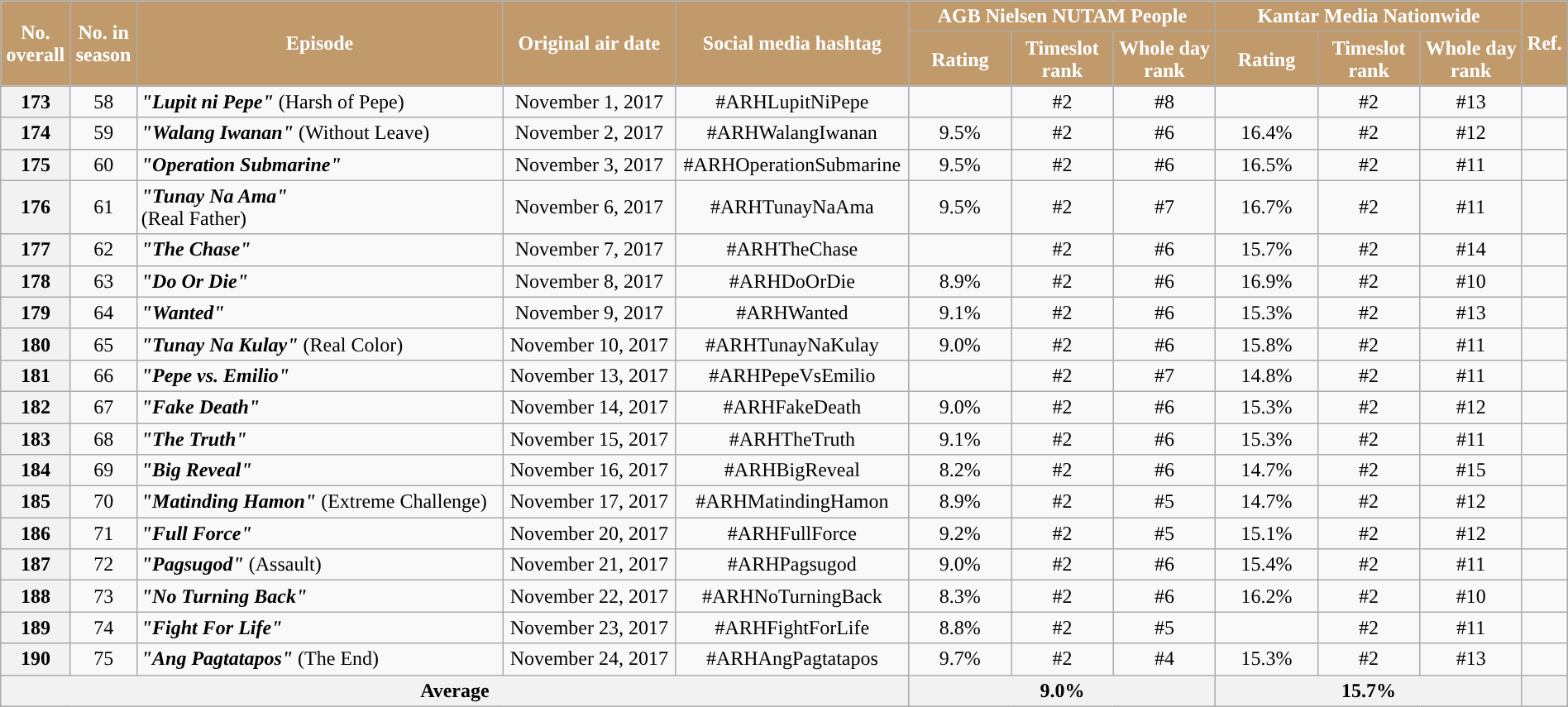<table class="wikitable" style="text-align:center; font-size:100%; line-height:18px;"  width="100%">
<tr>
<th style="background-color:#C19A6B; color:#ffffff;" rowspan="2">No.<br>overall</th>
<th style="background-color:#C19A6B; color:#ffffff;" rowspan="2">No. in<br>season</th>
<th style="background-color:#C19A6B; color:#ffffff;" rowspan="2">Episode</th>
<th style="background:#C19A6B; color:white" rowspan="2">Original air date</th>
<th style="background:#C19A6B; color:white" rowspan="2">Social media hashtag</th>
<th style="background-color:#C19A6B; color:#ffffff;" colspan="3">AGB Nielsen NUTAM People</th>
<th style="background-color:#C19A6B; color:#ffffff;" colspan="3">Kantar Media Nationwide</th>
<th style="background-color:#C19A6B; color:#ffffff;" rowspan="2">Ref.</th>
</tr>
<tr>
<th style="background-color:#C19A6B; width:75px; color:#ffffff;">Rating</th>
<th style="background-color:#C19A6B; width:75px; color:#ffffff;">Timeslot<br>rank</th>
<th style="background-color:#C19A6B; width:75px; color:#ffffff;">Whole day<br>rank</th>
<th style="background-color:#C19A6B; width:75px; color:#ffffff;">Rating</th>
<th style="background-color:#C19A6B; width:75px; color:#ffffff;">Timeslot<br>rank</th>
<th style="background-color:#C19A6B; width:75px; color:#ffffff;">Whole day<br>rank</th>
</tr>
<tr>
<th>173</th>
<td>58</td>
<td style="text-align: left;"><strong><em>"Lupit ni Pepe"</em></strong> (Harsh of Pepe)</td>
<td>November 1, 2017</td>
<td>#ARHLupitNiPepe</td>
<td></td>
<td>#2</td>
<td>#8</td>
<td></td>
<td>#2</td>
<td>#13</td>
<td></td>
</tr>
<tr>
<th>174</th>
<td>59</td>
<td style="text-align: left;"><strong><em>"Walang Iwanan"</em></strong> (Without Leave)</td>
<td>November 2, 2017</td>
<td>#ARHWalangIwanan</td>
<td>9.5%</td>
<td>#2</td>
<td>#6</td>
<td>16.4%</td>
<td>#2</td>
<td>#12</td>
<td></td>
</tr>
<tr>
<th>175</th>
<td>60</td>
<td style="text-align: left;"><strong><em>"Operation Submarine"</em></strong></td>
<td>November 3, 2017</td>
<td>#ARHOperationSubmarine</td>
<td>9.5%</td>
<td>#2</td>
<td>#6</td>
<td>16.5%</td>
<td>#2</td>
<td>#11</td>
<td></td>
</tr>
<tr>
<th>176</th>
<td>61</td>
<td style="text-align: left;"><strong><em>"Tunay Na Ama"</em></strong><br>(Real Father)</td>
<td>November 6, 2017</td>
<td>#ARHTunayNaAma</td>
<td>9.5%</td>
<td>#2</td>
<td>#7</td>
<td>16.7%</td>
<td>#2</td>
<td>#11</td>
<td></td>
</tr>
<tr>
<th>177</th>
<td>62</td>
<td style="text-align: left;"><strong><em>"The Chase"</em></strong></td>
<td>November 7, 2017</td>
<td>#ARHTheChase</td>
<td></td>
<td>#2</td>
<td>#6</td>
<td>15.7%</td>
<td>#2</td>
<td>#14</td>
<td></td>
</tr>
<tr>
<th>178</th>
<td>63</td>
<td style="text-align: left;"><strong><em>"Do Or Die"</em></strong></td>
<td>November 8, 2017</td>
<td>#ARHDoOrDie</td>
<td>8.9%</td>
<td>#2</td>
<td>#6</td>
<td>16.9%</td>
<td>#2</td>
<td>#10</td>
<td></td>
</tr>
<tr>
<th>179</th>
<td>64</td>
<td style="text-align: left;"><strong><em>"Wanted"</em></strong></td>
<td>November 9, 2017</td>
<td>#ARHWanted</td>
<td>9.1%</td>
<td>#2</td>
<td>#6</td>
<td>15.3%</td>
<td>#2</td>
<td>#13</td>
<td></td>
</tr>
<tr>
<th>180</th>
<td>65</td>
<td style="text-align: left;"><strong><em>"Tunay Na Kulay"</em></strong> (Real Color)</td>
<td>November 10, 2017</td>
<td>#ARHTunayNaKulay</td>
<td>9.0%</td>
<td>#2</td>
<td>#6</td>
<td>15.8%</td>
<td>#2</td>
<td>#11</td>
<td></td>
</tr>
<tr>
<th>181</th>
<td>66</td>
<td style="text-align: left;"><strong><em>"Pepe vs. Emilio"</em></strong></td>
<td>November 13, 2017</td>
<td>#ARHPepeVsEmilio</td>
<td></td>
<td>#2</td>
<td>#7</td>
<td>14.8%</td>
<td>#2</td>
<td>#11</td>
<td></td>
</tr>
<tr>
<th>182</th>
<td>67</td>
<td style="text-align: left;"><strong><em>"Fake Death"</em></strong></td>
<td>November 14, 2017</td>
<td>#ARHFakeDeath</td>
<td>9.0%</td>
<td>#2</td>
<td>#6</td>
<td>15.3%</td>
<td>#2</td>
<td>#12</td>
<td></td>
</tr>
<tr>
<th>183</th>
<td>68</td>
<td style="text-align: left;"><strong><em>"The Truth"</em></strong></td>
<td>November 15, 2017</td>
<td>#ARHTheTruth</td>
<td>9.1%</td>
<td>#2</td>
<td>#6</td>
<td>15.3%</td>
<td>#2</td>
<td>#11</td>
<td></td>
</tr>
<tr>
<th>184</th>
<td>69</td>
<td style="text-align: left;"><strong><em>"Big Reveal"</em></strong></td>
<td>November 16, 2017</td>
<td>#ARHBigReveal</td>
<td>8.2%</td>
<td>#2</td>
<td>#6</td>
<td>14.7%</td>
<td>#2</td>
<td>#15</td>
<td></td>
</tr>
<tr>
<th>185</th>
<td>70</td>
<td style="text-align: left;"><strong><em>"Matinding Hamon"</em></strong> (Extreme Challenge)</td>
<td>November 17, 2017</td>
<td>#ARHMatindingHamon</td>
<td>8.9%</td>
<td>#2</td>
<td>#5</td>
<td>14.7%</td>
<td>#2</td>
<td>#12</td>
<td></td>
</tr>
<tr>
<th>186</th>
<td>71</td>
<td style="text-align: left;"><strong><em>"Full Force"</em></strong></td>
<td>November 20, 2017</td>
<td>#ARHFullForce</td>
<td>9.2%</td>
<td>#2</td>
<td>#5</td>
<td>15.1%</td>
<td>#2</td>
<td>#12</td>
<td></td>
</tr>
<tr>
<th>187</th>
<td>72</td>
<td style="text-align: left;"><strong><em>"Pagsugod"</em></strong> (Assault)</td>
<td>November 21, 2017</td>
<td>#ARHPagsugod</td>
<td>9.0%</td>
<td>#2</td>
<td>#6</td>
<td>15.4%</td>
<td>#2</td>
<td>#11</td>
<td></td>
</tr>
<tr>
<th>188</th>
<td>73</td>
<td style="text-align: left;"><strong><em>"No Turning Back"</em></strong></td>
<td>November 22, 2017</td>
<td>#ARHNoTurningBack</td>
<td>8.3%</td>
<td>#2</td>
<td>#6</td>
<td>16.2%</td>
<td>#2</td>
<td>#10</td>
<td></td>
</tr>
<tr>
<th>189</th>
<td>74</td>
<td style="text-align: left;"><strong><em>"Fight For Life"</em></strong></td>
<td>November 23, 2017</td>
<td>#ARHFightForLife</td>
<td>8.8%</td>
<td>#2</td>
<td>#5</td>
<td></td>
<td>#2</td>
<td>#11</td>
<td></td>
</tr>
<tr>
<th>190</th>
<td>75</td>
<td style="text-align: left;"><strong><em>"Ang Pagtatapos"</em></strong> (The End)</td>
<td>November 24, 2017</td>
<td>#ARHAngPagtatapos</td>
<td>9.7%</td>
<td>#2</td>
<td>#4</td>
<td>15.3%</td>
<td>#2</td>
<td>#13</td>
<td></td>
</tr>
<tr>
<th colspan="5">Average</th>
<th colspan="3">9.0%</th>
<th colspan="3">15.7%</th>
<th></th>
</tr>
</table>
